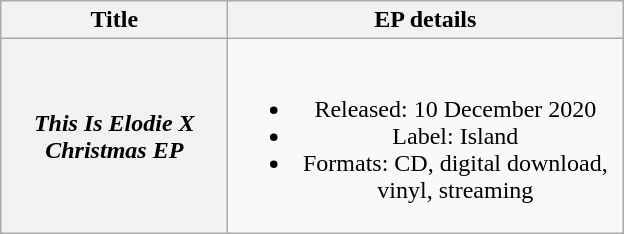<table class="wikitable plainrowheaders" style="text-align:center;">
<tr>
<th scope="col" style="width:9em;">Title</th>
<th scope="col" style="width:16em;">EP details</th>
</tr>
<tr>
<th scope="row"><em>This Is Elodie X Christmas EP</em></th>
<td><br><ul><li>Released: 10 December 2020</li><li>Label: Island</li><li>Formats: CD, digital download, vinyl, streaming</li></ul></td>
</tr>
</table>
